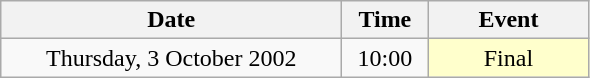<table class = "wikitable" style="text-align:center;">
<tr>
<th width=220>Date</th>
<th width=50>Time</th>
<th width=100>Event</th>
</tr>
<tr>
<td>Thursday, 3 October 2002</td>
<td>10:00</td>
<td bgcolor=ffffcc>Final</td>
</tr>
</table>
